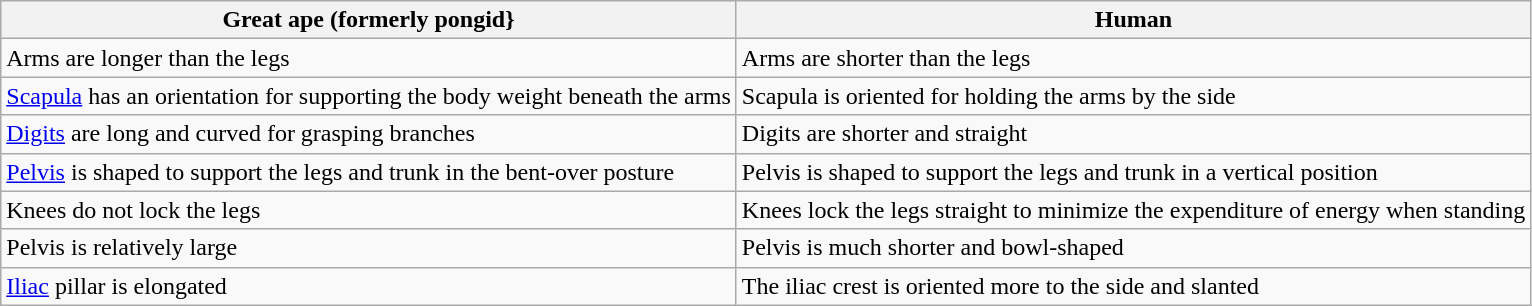<table class="wikitable">
<tr>
<th>Great ape (formerly pongid}</th>
<th>Human</th>
</tr>
<tr>
<td>Arms are longer than the legs</td>
<td>Arms are shorter than the legs</td>
</tr>
<tr>
<td><a href='#'>Scapula</a> has an orientation for supporting the body weight beneath the arms</td>
<td>Scapula is oriented for holding the arms by the side</td>
</tr>
<tr>
<td><a href='#'>Digits</a> are long and curved for grasping branches</td>
<td>Digits are shorter and straight</td>
</tr>
<tr>
<td><a href='#'>Pelvis</a> is shaped to support the legs and trunk in the bent-over posture</td>
<td>Pelvis is shaped to support the legs and trunk in a vertical position</td>
</tr>
<tr>
<td>Knees do not lock the legs</td>
<td>Knees lock the legs straight to minimize the expenditure of energy when standing</td>
</tr>
<tr>
<td>Pelvis is relatively large</td>
<td>Pelvis is much shorter and bowl-shaped</td>
</tr>
<tr>
<td><a href='#'>Iliac</a> pillar is elongated</td>
<td>The iliac crest is oriented more to the side and slanted</td>
</tr>
</table>
